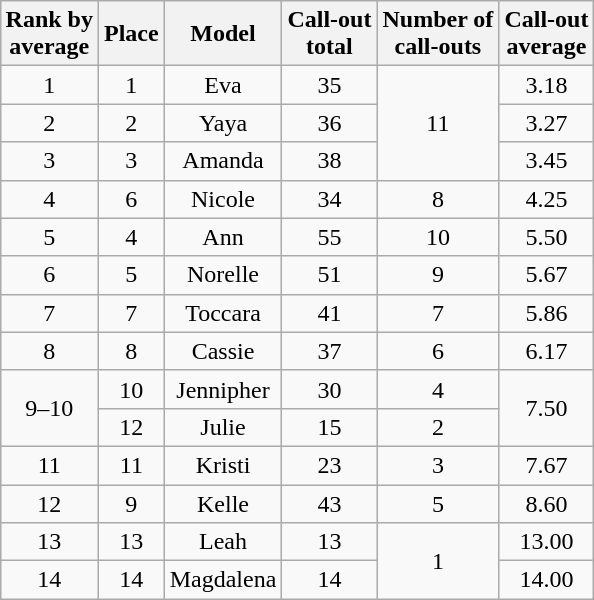<table class="wikitable sortable" style="margin:auto; text-align:center; white-space:nowrap">
<tr>
<th>Rank by<br>average</th>
<th>Place</th>
<th>Model</th>
<th>Call-out<br>total</th>
<th>Number of<br>call-outs</th>
<th>Call-out<br>average</th>
</tr>
<tr>
<td>1</td>
<td>1</td>
<td>Eva</td>
<td>35</td>
<td rowspan="3">11</td>
<td>3.18</td>
</tr>
<tr>
<td>2</td>
<td>2</td>
<td>Yaya</td>
<td>36</td>
<td>3.27</td>
</tr>
<tr>
<td>3</td>
<td>3</td>
<td>Amanda</td>
<td>38</td>
<td>3.45</td>
</tr>
<tr>
<td>4</td>
<td>6</td>
<td>Nicole</td>
<td>34</td>
<td>8</td>
<td>4.25</td>
</tr>
<tr>
<td>5</td>
<td>4</td>
<td>Ann</td>
<td>55</td>
<td>10</td>
<td>5.50</td>
</tr>
<tr>
<td>6</td>
<td>5</td>
<td>Norelle</td>
<td>51</td>
<td>9</td>
<td>5.67</td>
</tr>
<tr>
<td>7</td>
<td>7</td>
<td>Toccara</td>
<td>41</td>
<td>7</td>
<td>5.86</td>
</tr>
<tr>
<td>8</td>
<td>8</td>
<td>Cassie</td>
<td>37</td>
<td>6</td>
<td>6.17</td>
</tr>
<tr>
<td rowspan="2">9–10</td>
<td>10</td>
<td>Jennipher</td>
<td>30</td>
<td>4</td>
<td rowspan="2">7.50</td>
</tr>
<tr>
<td>12</td>
<td>Julie</td>
<td>15</td>
<td>2</td>
</tr>
<tr>
<td>11</td>
<td>11</td>
<td>Kristi</td>
<td>23</td>
<td>3</td>
<td>7.67</td>
</tr>
<tr>
<td>12</td>
<td>9</td>
<td>Kelle</td>
<td>43</td>
<td>5</td>
<td>8.60</td>
</tr>
<tr>
<td>13</td>
<td>13</td>
<td>Leah</td>
<td>13</td>
<td rowspan="2">1</td>
<td>13.00</td>
</tr>
<tr>
<td>14</td>
<td>14</td>
<td>Magdalena</td>
<td>14</td>
<td>14.00</td>
</tr>
</table>
